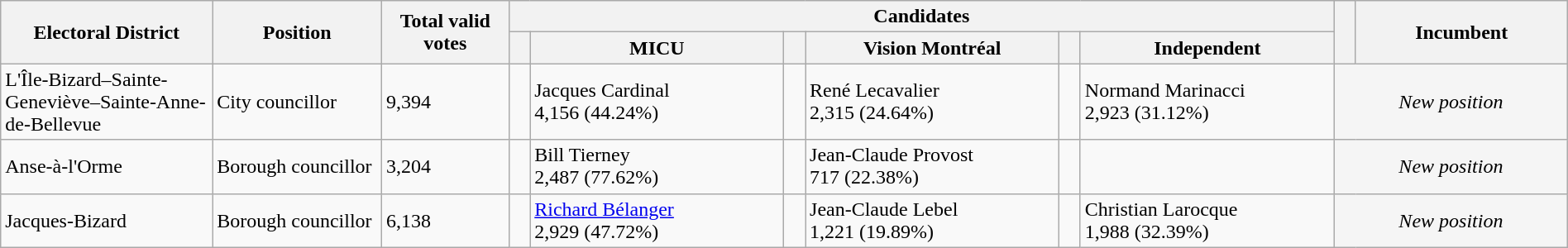<table class="wikitable" width="100%">
<tr>
<th width=10% rowspan=2>Electoral District</th>
<th width=8% rowspan=2>Position</th>
<th width=6% rowspan=2>Total valid votes</th>
<th colspan=6>Candidates</th>
<th width=1% rowspan=2> </th>
<th width=10% rowspan=2>Incumbent</th>
</tr>
<tr>
<th width=1% > </th>
<th width=12% >MICU</th>
<th width=1% > </th>
<th width=12% >Vision Montréal</th>
<th width=1% > </th>
<th width=12% >Independent</th>
</tr>
<tr>
<td>L'Île-Bizard–Sainte-Geneviève–Sainte-Anne-de-Bellevue</td>
<td>City councillor</td>
<td>9,394</td>
<td> </td>
<td>Jacques Cardinal<br>4,156 (44.24%)</td>
<td></td>
<td>René Lecavalier<br>2,315 (24.64%)</td>
<td></td>
<td>Normand Marinacci<br>2,923 (31.12%)</td>
<td colspan="2" style="background:whitesmoke; text-align:center;"><em>New position</em></td>
</tr>
<tr>
<td>Anse-à-l'Orme</td>
<td>Borough councillor</td>
<td>3,204</td>
<td> </td>
<td>Bill Tierney<br>2,487 (77.62%)</td>
<td></td>
<td>Jean-Claude Provost<br>717 (22.38%)</td>
<td></td>
<td></td>
<td colspan="2" style="background:whitesmoke; text-align:center;"><em>New position</em></td>
</tr>
<tr>
<td>Jacques-Bizard</td>
<td>Borough councillor</td>
<td>6,138</td>
<td> </td>
<td><a href='#'>Richard Bélanger</a><br>2,929 (47.72%)</td>
<td></td>
<td>Jean-Claude Lebel<br>1,221 (19.89%)</td>
<td></td>
<td>Christian Larocque<br>1,988 (32.39%)</td>
<td colspan="2" style="background:whitesmoke; text-align:center;"><em>New position</em></td>
</tr>
</table>
